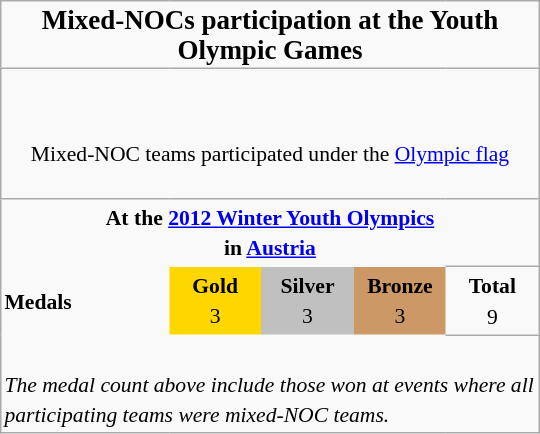<table class="infobox vcard" cellpadding="2" style="text-align:left; border-collapse:collapse; line-height:1.4em; font-size:90%; width:25em;">
<tr class="adr">
<th colspan="5" style="text-align:center; font-size:1.25em; border-bottom:1px solid #aaa;">Mixed-NOCs participation at the Youth Olympic Games</th>
</tr>
<tr>
<td colspan="5" style="text-align:center; border-bottom:1px solid #aaa;"><br><table width="100%" style="text-align:left; background-color:#f9f9f9;">
<tr>
<td colspan="2" style="text-align:center; padding-bottom:1em;"><br>Mixed-NOC teams participated under the <a href='#'>Olympic flag</a></td>
</tr>
<tr>
</tr>
</table>
</td>
</tr>
<tr style="border-top: 1px solid #aaa;">
<th colspan="5" style="text-align:center;">At the <a href='#'>2012 Winter Youth Olympics</a><br>in <a href='#'>Austria</a></th>
</tr>
<tr style="vertical-align:middle;">
<td style="vertical-align:middle; width:auto;"><strong>Medals</strong></td>
<td style="background:gold; width:4em; text-align:center;"><strong>Gold</strong><br><span>3</span></td>
<td style="background:silver; width:4em; text-align:center;"><strong>Silver</strong><br><span>3</span></td>
<td style="background:#cc9966; width:4em; text-align:center;"><strong>Bronze</strong><br><span>3</span></td>
<td style="width:4em; text-align:center; border-top:1px solid #aaa; border-bottom:1px solid #aaa"><strong>Total</strong><br><span>9</span></td>
</tr>
<tr>
<td colspan="5"><br><em>The medal count above include those won at events where all participating teams were mixed-NOC teams.</em></td>
</tr>
</table>
